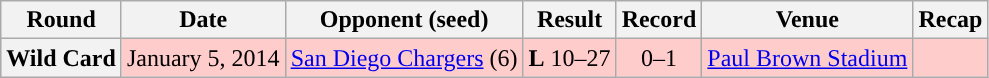<table class="wikitable" style="text-align:center">
<tr>
<th>Round</th>
<th>Date</th>
<th>Opponent (seed)</th>
<th>Result</th>
<th>Record</th>
<th>Venue</th>
<th>Recap</th>
</tr>
<tr style="background:#fcc">
<th>Wild Card</th>
<td>January 5, 2014</td>
<td><a href='#'>San Diego Chargers</a> (6)</td>
<td><strong>L</strong> 10–27</td>
<td>0–1</td>
<td><a href='#'>Paul Brown Stadium</a></td>
<td></td>
</tr>
</table>
